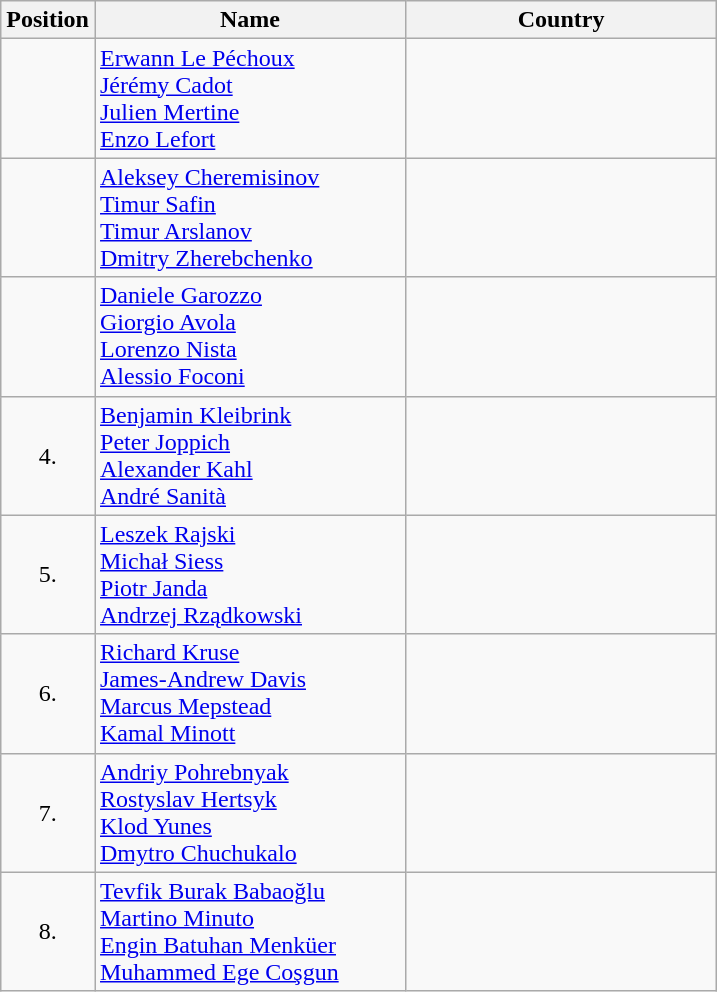<table class="wikitable">
<tr>
<th width="20">Position</th>
<th width="200">Name</th>
<th width="200">Country</th>
</tr>
<tr>
<td align="center"></td>
<td><a href='#'>Erwann Le Péchoux</a><br><a href='#'>Jérémy Cadot</a><br><a href='#'>Julien Mertine</a><br><a href='#'>Enzo Lefort</a></td>
<td></td>
</tr>
<tr>
<td align="center"></td>
<td><a href='#'>Aleksey Cheremisinov</a><br><a href='#'>Timur Safin</a><br><a href='#'>Timur Arslanov</a><br><a href='#'>Dmitry Zherebchenko</a></td>
<td></td>
</tr>
<tr>
<td align="center"></td>
<td><a href='#'>Daniele Garozzo</a><br><a href='#'>Giorgio Avola</a><br><a href='#'>Lorenzo Nista</a><br><a href='#'>Alessio Foconi</a></td>
<td></td>
</tr>
<tr>
<td align="center">4.</td>
<td><a href='#'>Benjamin Kleibrink</a><br><a href='#'>Peter Joppich</a><br><a href='#'>Alexander Kahl</a><br><a href='#'>André Sanità</a></td>
<td></td>
</tr>
<tr>
<td align="center">5.</td>
<td><a href='#'>Leszek Rajski</a><br><a href='#'>Michał Siess</a><br><a href='#'>Piotr Janda</a><br><a href='#'>Andrzej Rządkowski</a></td>
<td></td>
</tr>
<tr>
<td align="center">6.</td>
<td><a href='#'>Richard Kruse</a><br><a href='#'>James-Andrew Davis</a><br><a href='#'>Marcus Mepstead</a><br><a href='#'>Kamal Minott</a></td>
<td></td>
</tr>
<tr>
<td align="center">7.</td>
<td><a href='#'>Andriy Pohrebnyak</a><br><a href='#'>Rostyslav Hertsyk</a><br><a href='#'>Klod Yunes</a><br><a href='#'>Dmytro Chuchukalo</a></td>
<td></td>
</tr>
<tr>
<td align="center">8.</td>
<td><a href='#'>Tevfik Burak Babaoğlu</a><br><a href='#'>Martino Minuto</a><br><a href='#'>Engin Batuhan Menküer</a><br><a href='#'>Muhammed Ege Coşgun</a></td>
<td></td>
</tr>
</table>
